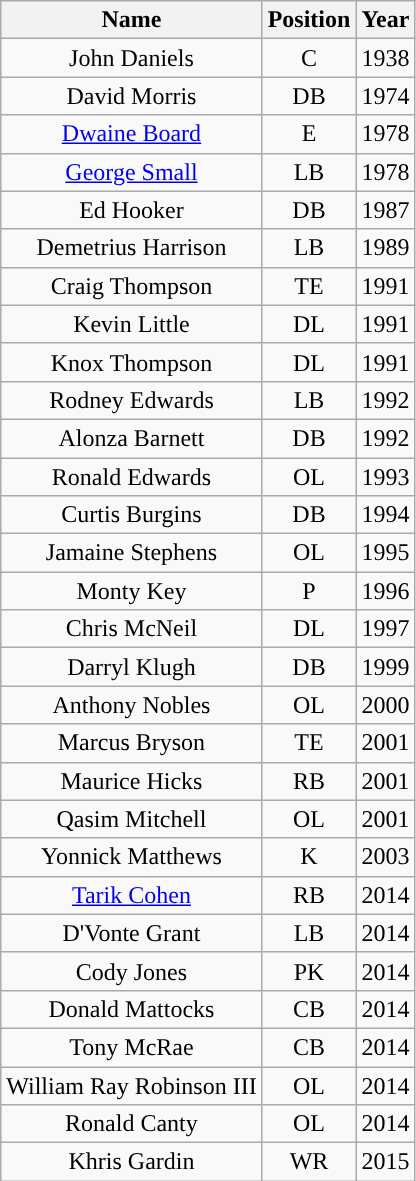<table class="wikitable sortable" style="text-align:center">
<tr>
<th>Name</th>
<th>Position</th>
<th>Year</th>
</tr>
<tr>
<td>John Daniels</td>
<td>C</td>
<td>1938</td>
</tr>
<tr>
<td>David Morris</td>
<td>DB</td>
<td>1974</td>
</tr>
<tr>
<td><a href='#'>Dwaine Board</a></td>
<td>E</td>
<td>1978</td>
</tr>
<tr>
<td><a href='#'>George Small</a></td>
<td>LB</td>
<td>1978</td>
</tr>
<tr>
<td>Ed Hooker</td>
<td>DB</td>
<td>1987</td>
</tr>
<tr>
<td>Demetrius Harrison</td>
<td>LB</td>
<td>1989 </td>
</tr>
<tr>
<td>Craig Thompson</td>
<td>TE</td>
<td>1991</td>
</tr>
<tr>
<td>Kevin Little</td>
<td>DL</td>
<td>1991</td>
</tr>
<tr>
<td>Knox Thompson</td>
<td>DL</td>
<td>1991</td>
</tr>
<tr>
<td>Rodney Edwards</td>
<td>LB</td>
<td>1992</td>
</tr>
<tr>
<td>Alonza Barnett</td>
<td>DB</td>
<td>1992</td>
</tr>
<tr>
<td>Ronald Edwards</td>
<td>OL</td>
<td>1993</td>
</tr>
<tr>
<td>Curtis Burgins</td>
<td>DB</td>
<td>1994</td>
</tr>
<tr>
<td>Jamaine Stephens</td>
<td>OL</td>
<td>1995</td>
</tr>
<tr>
<td>Monty Key</td>
<td>P</td>
<td>1996</td>
</tr>
<tr>
<td>Chris McNeil</td>
<td>DL</td>
<td>1997</td>
</tr>
<tr>
<td>Darryl Klugh</td>
<td>DB</td>
<td>1999</td>
</tr>
<tr>
<td>Anthony Nobles</td>
<td>OL</td>
<td>2000</td>
</tr>
<tr>
<td>Marcus Bryson</td>
<td>TE</td>
<td>2001</td>
</tr>
<tr>
<td>Maurice Hicks</td>
<td>RB</td>
<td>2001</td>
</tr>
<tr>
<td>Qasim Mitchell</td>
<td>OL</td>
<td>2001</td>
</tr>
<tr>
<td>Yonnick Matthews</td>
<td>K</td>
<td>2003</td>
</tr>
<tr>
<td><a href='#'>Tarik Cohen</a></td>
<td>RB</td>
<td>2014</td>
</tr>
<tr>
<td>D'Vonte Grant</td>
<td>LB</td>
<td>2014</td>
</tr>
<tr>
<td>Cody Jones</td>
<td>PK</td>
<td>2014</td>
</tr>
<tr>
<td>Donald Mattocks</td>
<td>CB</td>
<td>2014</td>
</tr>
<tr>
<td>Tony McRae</td>
<td>CB</td>
<td>2014</td>
</tr>
<tr>
<td>William Ray Robinson III</td>
<td>OL</td>
<td>2014</td>
</tr>
<tr>
<td>Ronald Canty</td>
<td>OL</td>
<td>2014</td>
</tr>
<tr>
<td>Khris Gardin</td>
<td>WR</td>
<td>2015</td>
</tr>
</table>
